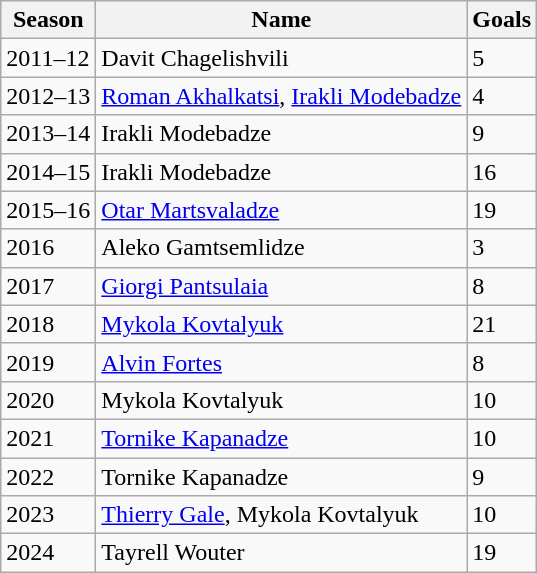<table class="wikitable">
<tr>
<th>Season</th>
<th>Name</th>
<th>Goals</th>
</tr>
<tr>
<td>2011–12</td>
<td> Davit Chagelishvili</td>
<td>5</td>
</tr>
<tr>
<td>2012–13</td>
<td> <a href='#'>Roman Akhalkatsi</a>, <a href='#'>Irakli Modebadze</a></td>
<td>4</td>
</tr>
<tr>
<td>2013–14</td>
<td> Irakli Modebadze</td>
<td>9</td>
</tr>
<tr>
<td>2014–15</td>
<td> Irakli Modebadze</td>
<td>16</td>
</tr>
<tr>
<td>2015–16</td>
<td> <a href='#'>Otar Martsvaladze</a></td>
<td>19</td>
</tr>
<tr>
<td>2016</td>
<td> Aleko Gamtsemlidze</td>
<td>3</td>
</tr>
<tr>
<td>2017</td>
<td> <a href='#'>Giorgi Pantsulaia</a></td>
<td>8</td>
</tr>
<tr>
<td>2018</td>
<td> <a href='#'>Mykola Kovtalyuk</a></td>
<td>21</td>
</tr>
<tr>
<td>2019</td>
<td> <a href='#'>Alvin Fortes</a></td>
<td>8</td>
</tr>
<tr>
<td>2020</td>
<td> Mykola Kovtalyuk</td>
<td>10</td>
</tr>
<tr>
<td>2021</td>
<td> <a href='#'>Tornike Kapanadze</a></td>
<td>10</td>
</tr>
<tr>
<td>2022</td>
<td> Tornike Kapanadze</td>
<td>9</td>
</tr>
<tr>
<td>2023</td>
<td> <a href='#'>Thierry Gale</a>,  Mykola Kovtalyuk</td>
<td>10</td>
</tr>
<tr>
<td>2024</td>
<td> Tayrell Wouter</td>
<td>19</td>
</tr>
</table>
